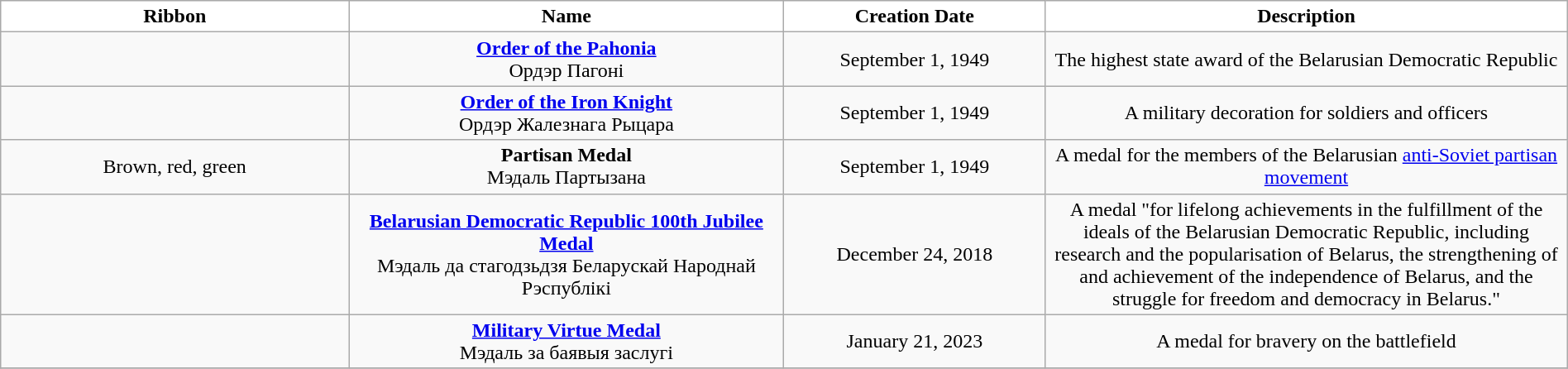<table class="wikitable" width="100%" style="text-align:center;">
<tr>
<td width="20%" bgcolor="#FFFFFF"><strong>Ribbon</strong></td>
<td width="25%" bgcolor="#FFFFFF"><strong>Name</strong></td>
<td width="15%" bgcolor="#FFFFFF"><strong>Creation Date</strong></td>
<td width="30%" bgcolor="#FFFFFF"><strong>Description</strong></td>
</tr>
<tr>
<td><br><br></td>
<td><strong><a href='#'>Order of the Pahonia</a></strong><br>Ордэр Пагоні</td>
<td>September 1, 1949</td>
<td>The highest state award of the Belarusian Democratic Republic</td>
</tr>
<tr>
<td><br><br></td>
<td><strong><a href='#'>Order of the Iron Knight</a></strong><br>Ордэр Жалезнага Рыцара</td>
<td>September 1, 1949</td>
<td>A military decoration for soldiers and officers</td>
</tr>
<tr>
<td>Brown, red, green</td>
<td><strong>Partisan Medal</strong><br>Мэдаль Партызана</td>
<td>September 1, 1949</td>
<td>A medal for the members of the Belarusian <a href='#'>anti-Soviet partisan movement</a></td>
</tr>
<tr>
<td><br><br></td>
<td><strong><a href='#'>Belarusian Democratic Republic 100th Jubilee Medal</a></strong><br>Мэдаль да стагодзьдзя Беларускай Народнай Рэспублікі</td>
<td>December 24, 2018</td>
<td>A medal "for lifelong achievements in the fulfillment of the ideals of the Belarusian Democratic Republic, including research and the popularisation of Belarus, the strengthening of and achievement of the independence of Belarus, and the struggle for freedom and democracy in Belarus."</td>
</tr>
<tr>
<td><br><br></td>
<td><strong><a href='#'>Military Virtue Medal</a></strong><br>Мэдаль за баявыя заслугі</td>
<td>January 21, 2023</td>
<td>A medal for bravery on the battlefield</td>
</tr>
<tr>
</tr>
</table>
